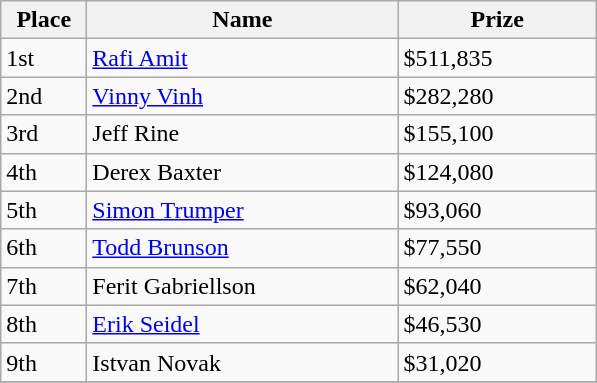<table class="wikitable">
<tr>
<th width="50">Place</th>
<th width="200">Name</th>
<th width="125">Prize</th>
</tr>
<tr>
<td>1st</td>
<td><a href='#'>Rafi Amit</a></td>
<td>$511,835</td>
</tr>
<tr>
<td>2nd</td>
<td><a href='#'>Vinny Vinh</a></td>
<td>$282,280</td>
</tr>
<tr>
<td>3rd</td>
<td>Jeff Rine</td>
<td>$155,100</td>
</tr>
<tr>
<td>4th</td>
<td>Derex Baxter</td>
<td>$124,080</td>
</tr>
<tr>
<td>5th</td>
<td><a href='#'>Simon Trumper</a></td>
<td>$93,060</td>
</tr>
<tr>
<td>6th</td>
<td><a href='#'>Todd Brunson</a></td>
<td>$77,550</td>
</tr>
<tr>
<td>7th</td>
<td>Ferit Gabriellson</td>
<td>$62,040</td>
</tr>
<tr>
<td>8th</td>
<td><a href='#'>Erik Seidel</a></td>
<td>$46,530</td>
</tr>
<tr>
<td>9th</td>
<td>Istvan Novak</td>
<td>$31,020</td>
</tr>
<tr>
</tr>
</table>
